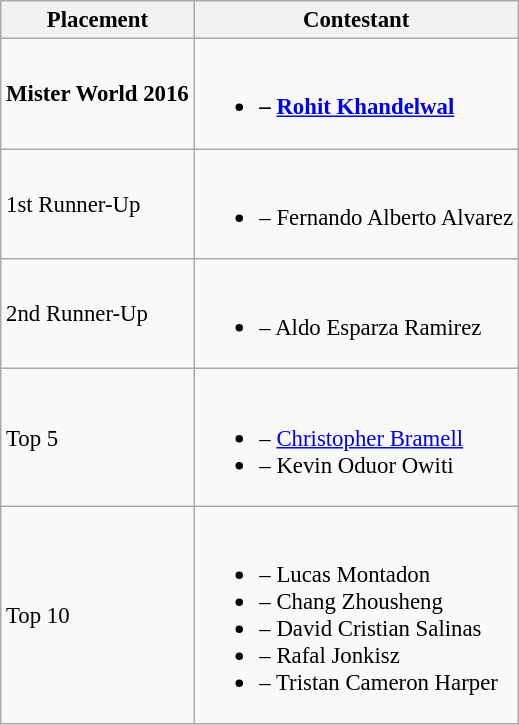<table class="wikitable sortable" style="font-size: 95%;">
<tr>
<th>Placement</th>
<th>Contestant</th>
</tr>
<tr>
<td><strong>Mister World 2016</strong></td>
<td><br><ul><li><strong> – <a href='#'>Rohit Khandelwal</a></strong></li></ul></td>
</tr>
<tr>
<td>1st Runner-Up</td>
<td><br><ul><li> – Fernando Alberto Alvarez</li></ul></td>
</tr>
<tr>
<td>2nd Runner-Up</td>
<td><br><ul><li> – Aldo Esparza Ramirez</li></ul></td>
</tr>
<tr>
<td>Top 5</td>
<td><br><ul><li> – <a href='#'>Christopher Bramell</a></li><li> – Kevin Oduor Owiti</li></ul></td>
</tr>
<tr>
<td>Top 10</td>
<td><br><ul><li> – Lucas Montadon</li><li> – Chang Zhousheng</li><li> – David Cristian Salinas</li><li> – Rafal Jonkisz</li><li> – Tristan Cameron Harper</li></ul></td>
</tr>
</table>
